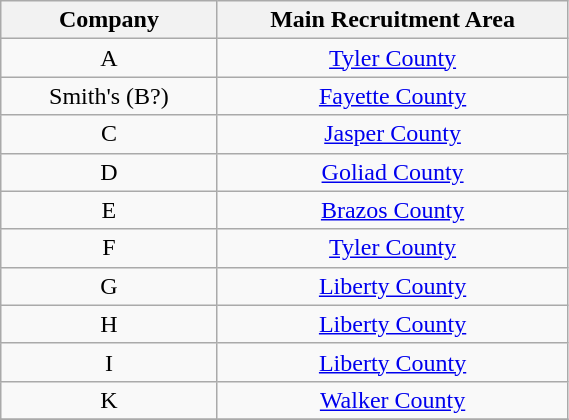<table class="wikitable" style="text-align:center; width:30%;">
<tr>
<th width=10%>Company</th>
<th width=20%>Main Recruitment Area</th>
</tr>
<tr>
<td rowspan=1>A</td>
<td><a href='#'>Tyler County</a></td>
</tr>
<tr>
<td rowspan=1>Smith's (B?)</td>
<td><a href='#'>Fayette County</a></td>
</tr>
<tr>
<td rowspan=1>C</td>
<td><a href='#'>Jasper County</a></td>
</tr>
<tr>
<td rowspan=1>D</td>
<td><a href='#'>Goliad County</a></td>
</tr>
<tr>
<td rowspan=1>E</td>
<td><a href='#'>Brazos County</a></td>
</tr>
<tr>
<td rowspan=1>F</td>
<td><a href='#'>Tyler County</a></td>
</tr>
<tr>
<td rowspan=1>G</td>
<td><a href='#'>Liberty County</a></td>
</tr>
<tr>
<td rowspan=1>H</td>
<td><a href='#'>Liberty County</a></td>
</tr>
<tr>
<td rowspan=1>I</td>
<td><a href='#'>Liberty County</a></td>
</tr>
<tr>
<td rowspan=1>K</td>
<td><a href='#'>Walker County</a></td>
</tr>
<tr>
</tr>
</table>
